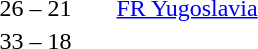<table style="text-align:center">
<tr>
<th width=200></th>
<th width=100></th>
<th width=200></th>
</tr>
<tr>
<td align=right><strong></strong></td>
<td>26 – 21</td>
<td align=left> <a href='#'>FR Yugoslavia</a></td>
</tr>
<tr>
<td align=right><strong></strong></td>
<td>33 – 18</td>
<td align=left></td>
</tr>
</table>
